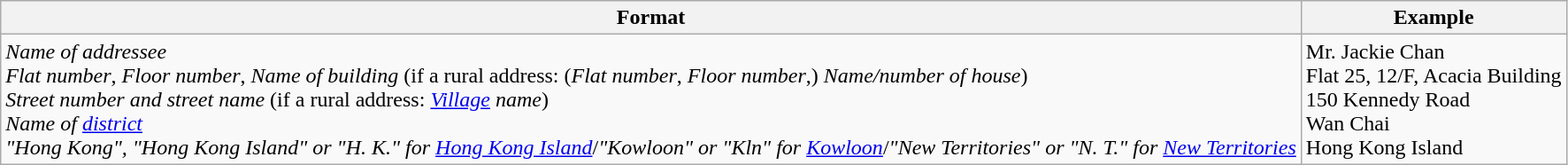<table class="wikitable">
<tr>
<th>Format</th>
<th>Example</th>
</tr>
<tr>
<td><em>Name of addressee</em><br><em>Flat number</em>, <em>Floor number</em>, <em>Name of building</em> (if a rural address: (<em>Flat number</em>, <em>Floor number</em>,) <em>Name/number of house</em>)<br><em>Street number and street name</em> (if a rural address: <em><a href='#'>Village</a> name</em>)<br><em>Name of <a href='#'>district</a></em><br><em>"Hong Kong", "Hong Kong Island" or "H. K." for <a href='#'>Hong Kong Island</a></em>/<em>"Kowloon" or "Kln" for <a href='#'>Kowloon</a></em>/<em>"New Territories" or "N. T." for <a href='#'>New Territories</a></em></td>
<td>Mr. Jackie Chan<br>Flat 25, 12/F, Acacia Building<br>150 Kennedy Road<br>Wan Chai<br>Hong Kong Island</td>
</tr>
</table>
